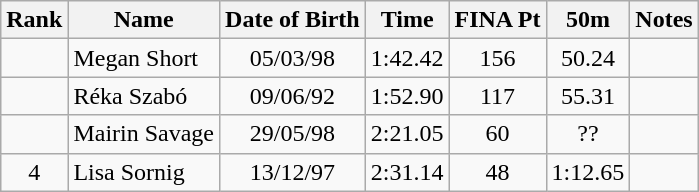<table class="wikitable sortable" style="text-align:center">
<tr>
<th>Rank</th>
<th>Name</th>
<th>Date of Birth</th>
<th>Time</th>
<th>FINA Pt</th>
<th>50m</th>
<th>Notes</th>
</tr>
<tr>
<td></td>
<td align=left> Megan Short</td>
<td>05/03/98</td>
<td>1:42.42</td>
<td>156</td>
<td>50.24</td>
<td></td>
</tr>
<tr>
<td></td>
<td align=left> Réka Szabó</td>
<td>09/06/92</td>
<td>1:52.90</td>
<td>117</td>
<td>55.31</td>
<td></td>
</tr>
<tr>
<td></td>
<td align=left> Mairin Savage</td>
<td>29/05/98</td>
<td>2:21.05</td>
<td>60</td>
<td>??</td>
<td></td>
</tr>
<tr>
<td>4</td>
<td align=left> Lisa Sornig</td>
<td>13/12/97</td>
<td>2:31.14</td>
<td>48</td>
<td>1:12.65</td>
<td></td>
</tr>
</table>
